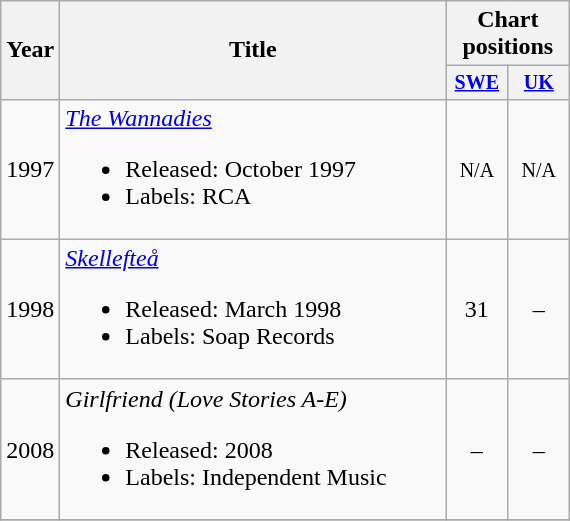<table class="wikitable" style=text-align:center;>
<tr>
<th rowspan="2">Year</th>
<th rowspan="2" width="250">Title</th>
<th colspan="2">Chart positions</th>
</tr>
<tr style="font-size:smaller;">
<th width="35"><a href='#'>SWE</a><br></th>
<th width="35"><a href='#'>UK</a></th>
</tr>
<tr>
<td>1997</td>
<td align="left"><em><a href='#'>The Wannadies</a></em><br><ul><li>Released: October 1997</li><li>Labels: RCA</li></ul></td>
<td><small>N/A</small></td>
<td><small>N/A</small></td>
</tr>
<tr>
<td>1998</td>
<td align="left"><em><a href='#'>Skellefteå</a></em><br><ul><li>Released: March 1998</li><li>Labels: Soap Records</li></ul></td>
<td>31</td>
<td>–</td>
</tr>
<tr>
<td>2008</td>
<td align="left"><em>Girlfriend (Love Stories A-E)</em><br><ul><li>Released: 2008</li><li>Labels: Independent Music</li></ul></td>
<td>–</td>
<td>–</td>
</tr>
<tr>
</tr>
</table>
